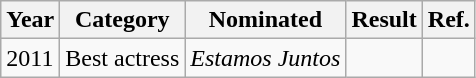<table class="wikitable">
<tr>
<th>Year</th>
<th>Category</th>
<th>Nominated</th>
<th>Result</th>
<th>Ref.</th>
</tr>
<tr>
<td>2011</td>
<td>Best actress</td>
<td><em>Estamos Juntos</em></td>
<td></td>
<td></td>
</tr>
</table>
